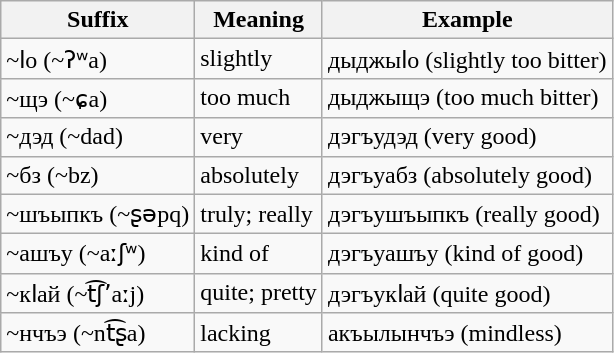<table class="wikitable">
<tr>
<th>Suffix</th>
<th>Meaning</th>
<th>Example</th>
</tr>
<tr>
<td>~ӏо (~ʔʷa)</td>
<td>slightly</td>
<td>дыджыӏо (slightly too bitter)</td>
</tr>
<tr>
<td>~щэ (~ɕa)</td>
<td>too much</td>
<td>дыджыщэ (too much bitter)</td>
</tr>
<tr>
<td>~дэд (~dad)</td>
<td>very</td>
<td>дэгъудэд (very good)</td>
</tr>
<tr>
<td>~бз (~bz)</td>
<td>absolutely</td>
<td>дэгъуабз (absolutely good)</td>
</tr>
<tr>
<td>~шъыпкъ (~ʂəpq)</td>
<td>truly; really</td>
<td>дэгъушъыпкъ (really good)</td>
</tr>
<tr>
<td>~ашъу (~aːʃʷ)</td>
<td>kind of</td>
<td>дэгъуашъу (kind of good)</td>
</tr>
<tr>
<td>~кӏай (~t͡ʃʼaːj)</td>
<td>quite; pretty</td>
<td>дэгъукӏай (quite good)</td>
</tr>
<tr>
<td>~нчъэ (~nt͡ʂa)</td>
<td>lacking</td>
<td>акъылынчъэ (mindless)</td>
</tr>
</table>
